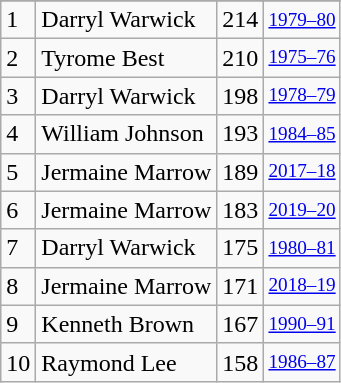<table class="wikitable">
<tr>
</tr>
<tr>
<td>1</td>
<td>Darryl Warwick</td>
<td>214</td>
<td style="font-size:80%;"><a href='#'>1979–80</a></td>
</tr>
<tr>
<td>2</td>
<td>Tyrome Best</td>
<td>210</td>
<td style="font-size:80%;"><a href='#'>1975–76</a></td>
</tr>
<tr>
<td>3</td>
<td>Darryl Warwick</td>
<td>198</td>
<td style="font-size:80%;"><a href='#'>1978–79</a></td>
</tr>
<tr>
<td>4</td>
<td>William Johnson</td>
<td>193</td>
<td style="font-size:80%;"><a href='#'>1984–85</a></td>
</tr>
<tr>
<td>5</td>
<td>Jermaine Marrow</td>
<td>189</td>
<td style="font-size:80%;"><a href='#'>2017–18</a></td>
</tr>
<tr>
<td>6</td>
<td>Jermaine Marrow</td>
<td>183</td>
<td style="font-size:80%;"><a href='#'>2019–20</a></td>
</tr>
<tr>
<td>7</td>
<td>Darryl Warwick</td>
<td>175</td>
<td style="font-size:80%;"><a href='#'>1980–81</a></td>
</tr>
<tr>
<td>8</td>
<td>Jermaine Marrow</td>
<td>171</td>
<td style="font-size:80%;"><a href='#'>2018–19</a></td>
</tr>
<tr>
<td>9</td>
<td>Kenneth Brown</td>
<td>167</td>
<td style="font-size:80%;"><a href='#'>1990–91</a></td>
</tr>
<tr>
<td>10</td>
<td>Raymond Lee</td>
<td>158</td>
<td style="font-size:80%;"><a href='#'>1986–87</a></td>
</tr>
</table>
